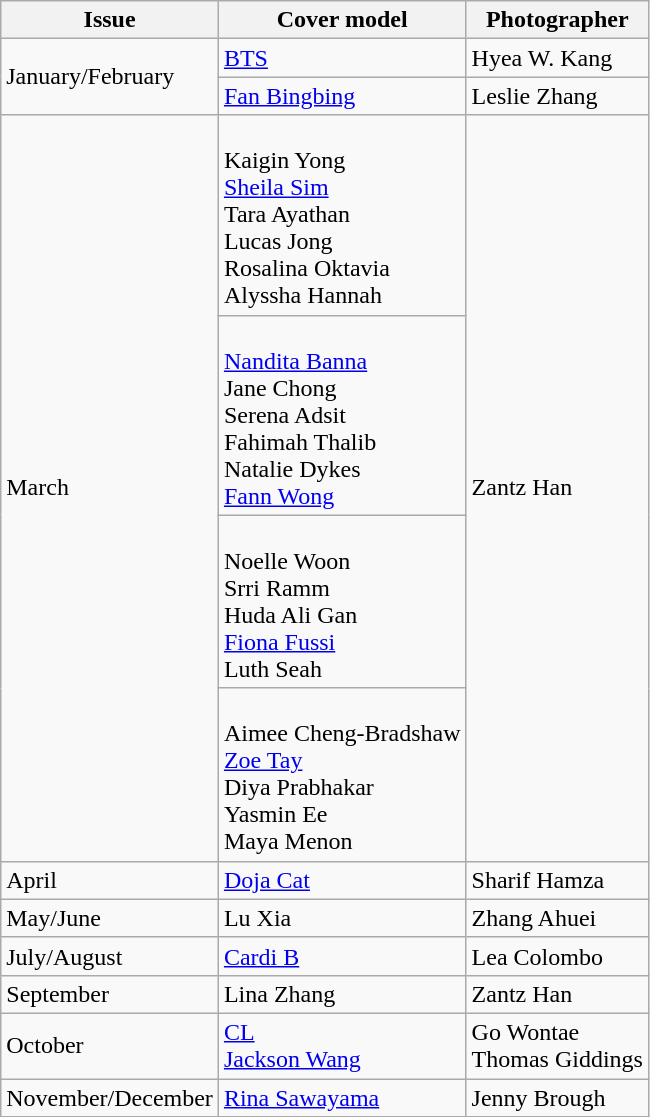<table class="sortable wikitable">
<tr>
<th>Issue</th>
<th>Cover model</th>
<th>Photographer</th>
</tr>
<tr>
<td rowspan = 2>January/February</td>
<td><a href='#'>BTS</a></td>
<td>Hyea W. Kang</td>
</tr>
<tr>
<td><a href='#'>Fan Bingbing</a></td>
<td>Leslie Zhang</td>
</tr>
<tr>
<td rowspan="4">March</td>
<td><br>Kaigin Yong<br>
<a href='#'>Sheila Sim</a><br>
Tara Ayathan<br>
Lucas Jong<br>
Rosalina Oktavia <br>
Alyssha Hannah<br></td>
<td rowspan="4">Zantz Han</td>
</tr>
<tr>
<td><br><a href='#'>Nandita Banna</a><br>
Jane Chong<br>
Serena Adsit<br>
Fahimah Thalib<br>
Natalie Dykes<br>
<a href='#'>Fann Wong</a><br></td>
</tr>
<tr>
<td><br>Noelle Woon<br>
Srri Ramm<br>
Huda Ali Gan<br>
<a href='#'>Fiona Fussi</a><br>
Luth Seah<br></td>
</tr>
<tr>
<td><br>Aimee Cheng-Bradshaw<br>
<a href='#'>Zoe Tay</a><br>
Diya Prabhakar<br>
Yasmin Ee<br>
Maya Menon<br></td>
</tr>
<tr>
<td>April</td>
<td><a href='#'>Doja Cat</a></td>
<td>Sharif Hamza</td>
</tr>
<tr>
<td>May/June</td>
<td>Lu Xia</td>
<td>Zhang Ahuei</td>
</tr>
<tr>
<td>July/August</td>
<td><a href='#'>Cardi B</a></td>
<td>Lea Colombo</td>
</tr>
<tr>
<td>September</td>
<td>Lina Zhang</td>
<td>Zantz Han</td>
</tr>
<tr>
<td>October</td>
<td><a href='#'>CL</a> <br> <a href='#'>Jackson Wang</a></td>
<td>Go Wontae <br> Thomas Giddings</td>
</tr>
<tr>
<td>November/December</td>
<td><a href='#'>Rina Sawayama</a></td>
<td>Jenny Brough</td>
</tr>
</table>
